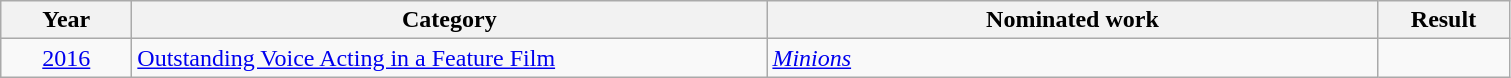<table class=wikitable>
<tr>
<th scope="col" style="width:5em;">Year</th>
<th scope="col" style="width:26em;">Category</th>
<th scope="col" style="width:25em;">Nominated work</th>
<th scope="col" style="width:5em;">Result</th>
</tr>
<tr>
<td style="text-align:center;"><a href='#'>2016</a></td>
<td><a href='#'>Outstanding Voice Acting in a Feature Film</a></td>
<td><em><a href='#'>Minions</a></em></td>
<td></td>
</tr>
</table>
